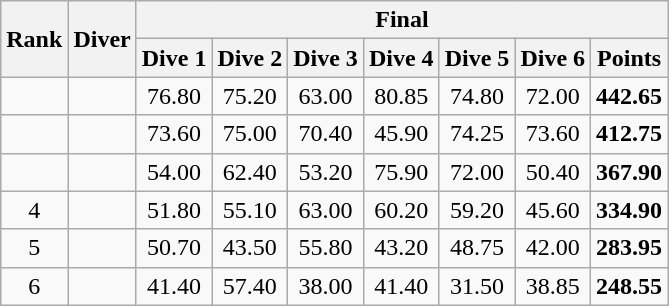<table class="wikitable sortable"  style="text-align:center">
<tr>
<th rowspan="2" data-sort-type=number>Rank</th>
<th rowspan="2">Diver</th>
<th colspan="7">Final</th>
</tr>
<tr>
<th>Dive 1</th>
<th>Dive 2</th>
<th>Dive 3</th>
<th>Dive 4</th>
<th>Dive 5</th>
<th>Dive 6</th>
<th>Points</th>
</tr>
<tr>
<td></td>
<td align="left"></td>
<td>76.80</td>
<td>75.20</td>
<td>63.00</td>
<td>80.85</td>
<td>74.80</td>
<td>72.00</td>
<td><strong>442.65</strong></td>
</tr>
<tr>
<td></td>
<td align="left"></td>
<td>73.60</td>
<td>75.00</td>
<td>70.40</td>
<td>45.90</td>
<td>74.25</td>
<td>73.60</td>
<td><strong>412.75</strong></td>
</tr>
<tr>
<td></td>
<td align="left"></td>
<td>54.00</td>
<td>62.40</td>
<td>53.20</td>
<td>75.90</td>
<td>72.00</td>
<td>50.40</td>
<td><strong>367.90</strong></td>
</tr>
<tr>
<td>4</td>
<td align="left"></td>
<td>51.80</td>
<td>55.10</td>
<td>63.00</td>
<td>60.20</td>
<td>59.20</td>
<td>45.60</td>
<td><strong>334.90</strong></td>
</tr>
<tr>
<td>5</td>
<td align="left"></td>
<td>50.70</td>
<td>43.50</td>
<td>55.80</td>
<td>43.20</td>
<td>48.75</td>
<td>42.00</td>
<td><strong>283.95</strong></td>
</tr>
<tr>
<td>6</td>
<td align="left"></td>
<td>41.40</td>
<td>57.40</td>
<td>38.00</td>
<td>41.40</td>
<td>31.50</td>
<td>38.85</td>
<td><strong>248.55</strong></td>
</tr>
</table>
